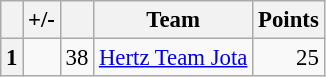<table class="wikitable" style="font-size:95%;">
<tr>
<th scope="col"></th>
<th scope="col">+/-</th>
<th scope="col"></th>
<th scope="col">Team</th>
<th scope="col">Points</th>
</tr>
<tr>
<th align="center">1</th>
<td align="left"></td>
<td align="center">38</td>
<td> <a href='#'>Hertz Team Jota</a></td>
<td align="right">25</td>
</tr>
</table>
